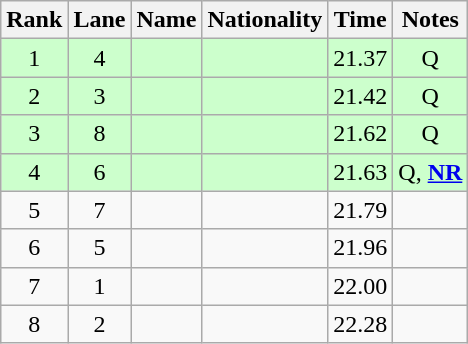<table class="wikitable sortable" style="text-align:center">
<tr>
<th>Rank</th>
<th>Lane</th>
<th>Name</th>
<th>Nationality</th>
<th>Time</th>
<th>Notes</th>
</tr>
<tr bgcolor=ccffcc>
<td>1</td>
<td>4</td>
<td align=left></td>
<td align=left></td>
<td>21.37</td>
<td>Q</td>
</tr>
<tr bgcolor=ccffcc>
<td>2</td>
<td>3</td>
<td align=left></td>
<td align=left></td>
<td>21.42</td>
<td>Q</td>
</tr>
<tr bgcolor=ccffcc>
<td>3</td>
<td>8</td>
<td align=left></td>
<td align=left></td>
<td>21.62</td>
<td>Q</td>
</tr>
<tr bgcolor=ccffcc>
<td>4</td>
<td>6</td>
<td align=left></td>
<td align=left></td>
<td>21.63</td>
<td>Q, <strong><a href='#'>NR</a></strong></td>
</tr>
<tr>
<td>5</td>
<td>7</td>
<td align=left></td>
<td align=left></td>
<td>21.79</td>
<td></td>
</tr>
<tr>
<td>6</td>
<td>5</td>
<td align=left></td>
<td align=left></td>
<td>21.96</td>
<td></td>
</tr>
<tr>
<td>7</td>
<td>1</td>
<td align=left></td>
<td align=left></td>
<td>22.00</td>
<td></td>
</tr>
<tr>
<td>8</td>
<td>2</td>
<td align=left></td>
<td align=left></td>
<td>22.28</td>
<td></td>
</tr>
</table>
